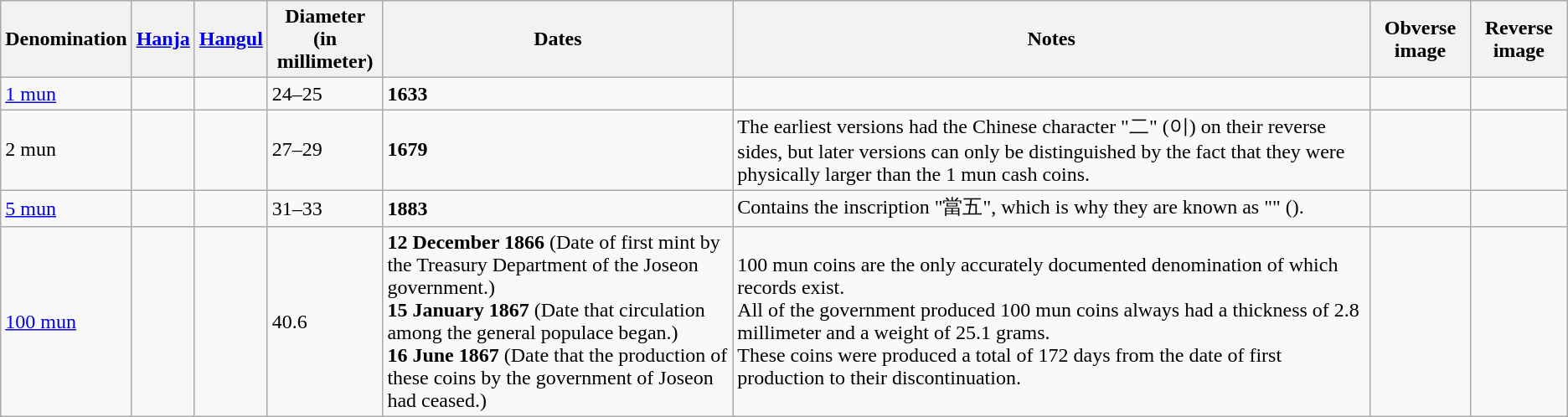<table class="wikitable">
<tr>
<th>Denomination</th>
<th><a href='#'>Hanja</a></th>
<th><a href='#'>Hangul</a></th>
<th>Diameter<br>(in millimeter)</th>
<th>Dates</th>
<th>Notes</th>
<th>Obverse image</th>
<th>Reverse image</th>
</tr>
<tr>
<td><a href='#'>1 mun</a></td>
<td></td>
<td></td>
<td>24–25</td>
<td><strong>1633</strong></td>
<td></td>
<td></td>
<td></td>
</tr>
<tr>
<td>2 mun</td>
<td></td>
<td></td>
<td>27–29</td>
<td><strong>1679</strong></td>
<td><span>The earliest versions had the Chinese character "二" (이) on their reverse sides, but later versions can only be distinguished by the fact that they were physically larger than the 1 mun cash coins.</span></td>
<td></td>
<td></td>
</tr>
<tr>
<td><a href='#'>5 mun</a></td>
<td></td>
<td></td>
<td>31–33</td>
<td><strong>1883</strong></td>
<td><span>Contains the inscription "當五", which is why they are known as "" ().</span></td>
<td></td>
<td></td>
</tr>
<tr>
<td><a href='#'>100 mun</a></td>
<td></td>
<td></td>
<td>40.6</td>
<td><strong>12 December 1866</strong> <span>(Date of first mint by the Treasury Department of the Joseon government.)</span> <br><strong>15 January 1867</strong> <span>(Date that circulation among the general populace began.)</span><br><strong>16 June 1867</strong> <span>(Date that the production of these coins by the government of Joseon had ceased.)</span></td>
<td><span>100 mun coins are the only accurately documented denomination of which records exist.</span><br><span>All of the government produced 100 mun coins always had a thickness of 2.8 millimeter and a weight of 25.1 grams.</span> <br><span>These coins were produced a total of 172 days from the date of first production to their discontinuation.</span></td>
<td></td>
<td></td>
</tr>
</table>
